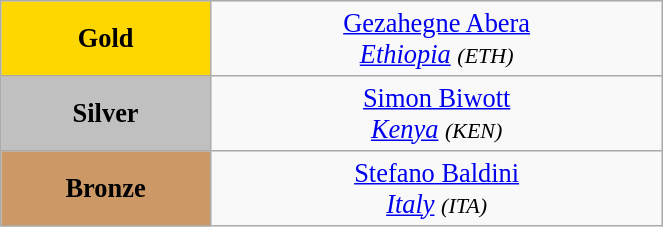<table class="wikitable" style=" text-align:center; font-size:110%;" width="35%">
<tr>
<td bgcolor="gold"><strong>Gold</strong></td>
<td> <a href='#'>Gezahegne Abera</a><br><em><a href='#'>Ethiopia</a> <small>(ETH)</small></em></td>
</tr>
<tr>
<td bgcolor="silver"><strong>Silver</strong></td>
<td> <a href='#'>Simon Biwott</a><br><em><a href='#'>Kenya</a> <small>(KEN)</small></em></td>
</tr>
<tr>
<td bgcolor="CC9966"><strong>Bronze</strong></td>
<td> <a href='#'>Stefano Baldini</a><br><em><a href='#'>Italy</a> <small>(ITA)</small></em></td>
</tr>
</table>
